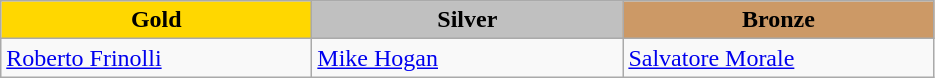<table class="wikitable" style="text-align:left">
<tr align="center">
<td width=200 bgcolor=gold><strong>Gold</strong></td>
<td width=200 bgcolor=silver><strong>Silver</strong></td>
<td width=200 bgcolor=CC9966><strong>Bronze</strong></td>
</tr>
<tr>
<td><a href='#'>Roberto Frinolli</a><br><em></em></td>
<td><a href='#'>Mike Hogan</a><br><em></em></td>
<td><a href='#'>Salvatore Morale</a><br><em></em></td>
</tr>
</table>
